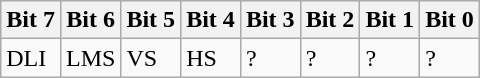<table class="wikitable">
<tr>
<th>Bit 7</th>
<th>Bit 6</th>
<th>Bit 5</th>
<th>Bit 4</th>
<th>Bit 3</th>
<th>Bit 2</th>
<th>Bit 1</th>
<th>Bit 0</th>
</tr>
<tr>
<td>DLI</td>
<td>LMS</td>
<td>VS</td>
<td>HS</td>
<td>?</td>
<td>?</td>
<td>?</td>
<td>?</td>
</tr>
</table>
